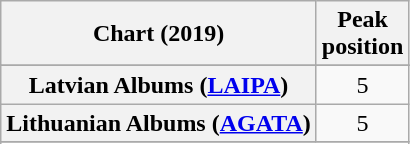<table class="wikitable sortable plainrowheaders" style="text-align:center">
<tr>
<th scope="col">Chart (2019)</th>
<th scope="col">Peak<br>position</th>
</tr>
<tr>
</tr>
<tr>
</tr>
<tr>
</tr>
<tr>
</tr>
<tr>
</tr>
<tr>
</tr>
<tr>
</tr>
<tr>
</tr>
<tr>
</tr>
<tr>
</tr>
<tr>
<th scope="row">Latvian Albums (<a href='#'>LAIPA</a>)</th>
<td>5</td>
</tr>
<tr>
<th scope="row">Lithuanian Albums (<a href='#'>AGATA</a>)</th>
<td>5</td>
</tr>
<tr>
</tr>
<tr>
</tr>
<tr>
</tr>
<tr>
</tr>
<tr>
</tr>
<tr>
</tr>
</table>
